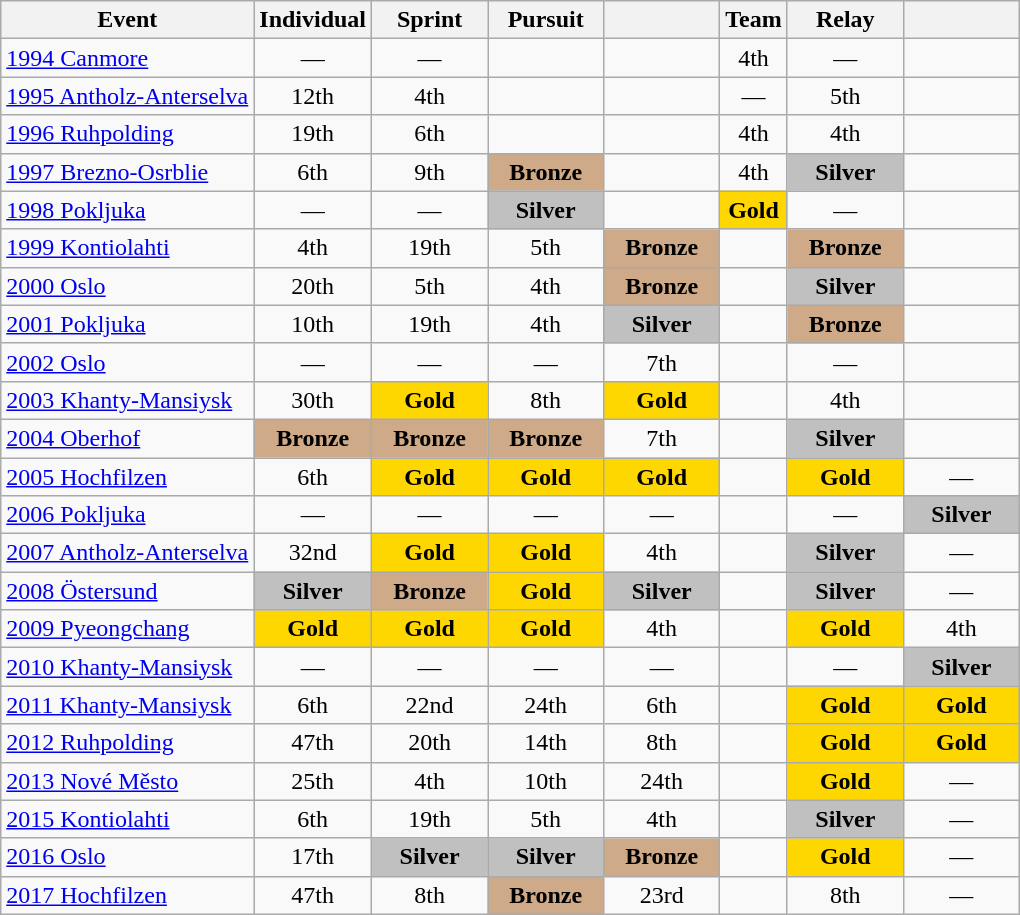<table class="wikitable" style="text-align: center;">
<tr ">
<th>Event</th>
<th>Individual</th>
<th>Sprint</th>
<th>Pursuit</th>
<th></th>
<th>Team</th>
<th>Relay</th>
<th></th>
</tr>
<tr>
<td align=left> <a href='#'>1994 Canmore</a></td>
<td>—</td>
<td>—</td>
<td></td>
<td></td>
<td>4th</td>
<td>—</td>
<td></td>
</tr>
<tr>
<td align=left> <a href='#'>1995 Antholz-Anterselva</a></td>
<td>12th</td>
<td>4th</td>
<td></td>
<td></td>
<td>—</td>
<td>5th</td>
<td></td>
</tr>
<tr>
<td align=left> <a href='#'>1996 Ruhpolding</a></td>
<td>19th</td>
<td>6th</td>
<td></td>
<td></td>
<td>4th</td>
<td>4th</td>
<td></td>
</tr>
<tr>
<td align=left> <a href='#'>1997 Brezno-Osrblie</a></td>
<td>6th</td>
<td>9th</td>
<td style="background:#cfaa88;"><strong>Bronze</strong></td>
<td></td>
<td>4th</td>
<td style="background:silver;"><strong>Silver</strong></td>
<td></td>
</tr>
<tr>
<td align=left> <a href='#'>1998 Pokljuka</a></td>
<td>—</td>
<td>—</td>
<td style="background:silver;"><strong>Silver</strong></td>
<td></td>
<td style="background:gold;"><strong>Gold</strong></td>
<td>—</td>
<td></td>
</tr>
<tr>
<td align=left> <a href='#'>1999 Kontiolahti</a></td>
<td>4th</td>
<td>19th</td>
<td>5th</td>
<td style="background:#cfaa88;"><strong>Bronze</strong></td>
<td></td>
<td style="background:#cfaa88;"><strong>Bronze</strong></td>
<td></td>
</tr>
<tr>
<td align=left> <a href='#'>2000 Oslo</a></td>
<td>20th</td>
<td>5th</td>
<td>4th</td>
<td style="background:#cfaa88;"><strong>Bronze</strong></td>
<td></td>
<td style="background:silver;"><strong>Silver</strong></td>
<td></td>
</tr>
<tr>
<td align=left> <a href='#'>2001 Pokljuka</a></td>
<td>10th</td>
<td>19th</td>
<td>4th</td>
<td style="background:silver;"><strong>Silver</strong></td>
<td></td>
<td style="background:#cfaa88;"><strong>Bronze</strong></td>
<td></td>
</tr>
<tr>
<td align=left> <a href='#'>2002 Oslo</a></td>
<td>—</td>
<td>—</td>
<td>—</td>
<td>7th</td>
<td></td>
<td>—</td>
<td></td>
</tr>
<tr>
<td align=left> <a href='#'>2003 Khanty-Mansiysk</a></td>
<td>30th</td>
<td style="background:gold;"><strong>Gold</strong></td>
<td>8th</td>
<td style="background:gold;"><strong>Gold</strong></td>
<td></td>
<td>4th</td>
<td></td>
</tr>
<tr>
<td align=left> <a href='#'>2004 Oberhof</a></td>
<td style="background:#cfaa88;"><strong>Bronze</strong></td>
<td style="background:#cfaa88;"><strong>Bronze</strong></td>
<td style="background:#cfaa88;"><strong>Bronze</strong></td>
<td>7th</td>
<td></td>
<td style="background:silver;"><strong>Silver</strong></td>
<td></td>
</tr>
<tr>
<td align=left> <a href='#'>2005 Hochfilzen</a></td>
<td>6th</td>
<td style="background:gold;"><strong>Gold</strong></td>
<td style="background:gold;"><strong>Gold</strong></td>
<td style="background:gold;"><strong>Gold</strong></td>
<td></td>
<td style="background:gold;"><strong>Gold</strong></td>
<td>—</td>
</tr>
<tr>
<td align=left> <a href='#'>2006 Pokljuka</a></td>
<td>—</td>
<td>—</td>
<td>—</td>
<td>—</td>
<td></td>
<td>—</td>
<td style="background:silver;"><strong>Silver</strong></td>
</tr>
<tr>
<td align=left> <a href='#'>2007 Antholz-Anterselva</a></td>
<td style="text-align:center; width:70px;">32nd</td>
<td style="background:gold; width:70px;"><strong>Gold</strong></td>
<td style="background:gold; width:70px;"><strong>Gold</strong></td>
<td style="text-align:center; width:70px;">4th</td>
<td></td>
<td style="background:silver; width:70px;"><strong>Silver</strong></td>
<td style="text-align:center; width:70px;">—</td>
</tr>
<tr>
<td align=left> <a href='#'>2008 Östersund</a></td>
<td style="background:silver;"><strong>Silver</strong></td>
<td style="background:#cfaa88;"><strong>Bronze</strong></td>
<td style="background:gold;"><strong>Gold</strong></td>
<td style="background:silver;"><strong>Silver</strong></td>
<td></td>
<td style="background:silver;"><strong>Silver</strong></td>
<td>—</td>
</tr>
<tr>
<td align=left> <a href='#'>2009 Pyeongchang</a></td>
<td style="background:gold;"><strong>Gold</strong></td>
<td style="background:gold;"><strong>Gold</strong></td>
<td style="background:gold;"><strong>Gold</strong></td>
<td>4th</td>
<td></td>
<td style="background:gold;"><strong>Gold</strong></td>
<td>4th</td>
</tr>
<tr>
<td align=left> <a href='#'>2010 Khanty-Mansiysk</a></td>
<td>—</td>
<td>—</td>
<td>—</td>
<td>—</td>
<td></td>
<td>—</td>
<td style="background:silver;"><strong>Silver</strong></td>
</tr>
<tr>
<td align=left> <a href='#'>2011 Khanty-Mansiysk</a></td>
<td>6th</td>
<td>22nd</td>
<td>24th</td>
<td>6th</td>
<td></td>
<td style="background:gold;"><strong>Gold</strong></td>
<td style="background:gold;"><strong>Gold</strong></td>
</tr>
<tr>
<td align=left> <a href='#'>2012 Ruhpolding</a></td>
<td>47th</td>
<td>20th</td>
<td>14th</td>
<td>8th</td>
<td></td>
<td style="background:gold;"><strong>Gold</strong></td>
<td style="background:gold;"><strong>Gold</strong></td>
</tr>
<tr>
<td align=left> <a href='#'>2013 Nové Město</a></td>
<td>25th</td>
<td>4th</td>
<td>10th</td>
<td>24th</td>
<td></td>
<td style="background:gold;"><strong>Gold</strong></td>
<td>—</td>
</tr>
<tr>
<td align=left> <a href='#'>2015 Kontiolahti</a></td>
<td>6th</td>
<td>19th</td>
<td>5th</td>
<td>4th</td>
<td></td>
<td style="background:silver;"><strong>Silver</strong></td>
<td>—</td>
</tr>
<tr>
<td align=left> <a href='#'>2016 Oslo</a></td>
<td>17th</td>
<td style="background:silver;"><strong>Silver</strong></td>
<td style="background:silver;"><strong>Silver</strong></td>
<td style="background:#cfaa88;"><strong>Bronze</strong></td>
<td></td>
<td style="background:gold;"><strong>Gold</strong></td>
<td>—</td>
</tr>
<tr>
<td align=left> <a href='#'>2017 Hochfilzen</a></td>
<td>47th</td>
<td>8th</td>
<td style="background:#cfaa88;"><strong>Bronze</strong></td>
<td>23rd</td>
<td></td>
<td>8th</td>
<td>—</td>
</tr>
</table>
